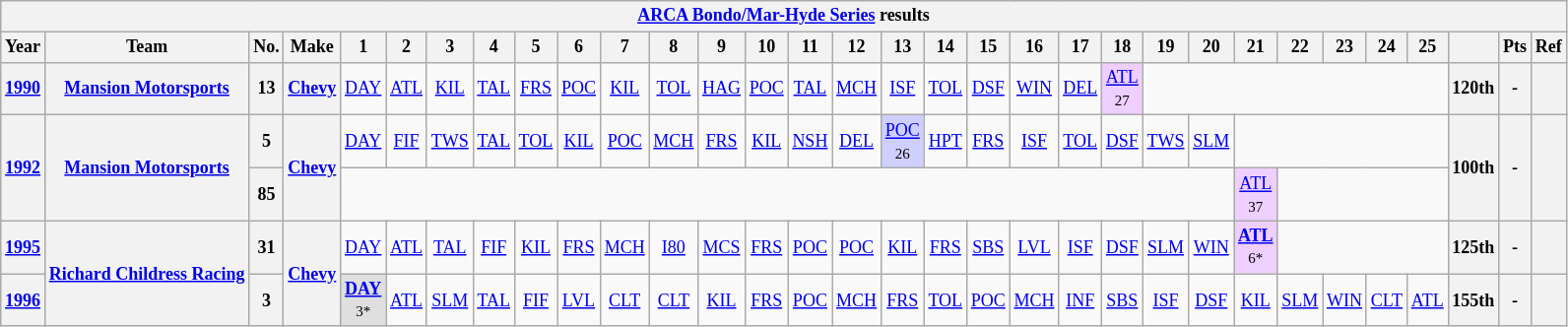<table class="wikitable" style="text-align:center; font-size:75%">
<tr>
<th colspan=45><a href='#'>ARCA Bondo/Mar-Hyde Series</a> results</th>
</tr>
<tr>
<th>Year</th>
<th>Team</th>
<th>No.</th>
<th>Make</th>
<th>1</th>
<th>2</th>
<th>3</th>
<th>4</th>
<th>5</th>
<th>6</th>
<th>7</th>
<th>8</th>
<th>9</th>
<th>10</th>
<th>11</th>
<th>12</th>
<th>13</th>
<th>14</th>
<th>15</th>
<th>16</th>
<th>17</th>
<th>18</th>
<th>19</th>
<th>20</th>
<th>21</th>
<th>22</th>
<th>23</th>
<th>24</th>
<th>25</th>
<th></th>
<th>Pts</th>
<th>Ref</th>
</tr>
<tr>
<th><a href='#'>1990</a></th>
<th><a href='#'>Mansion Motorsports</a></th>
<th>13</th>
<th><a href='#'>Chevy</a></th>
<td><a href='#'>DAY</a></td>
<td><a href='#'>ATL</a></td>
<td><a href='#'>KIL</a></td>
<td><a href='#'>TAL</a></td>
<td><a href='#'>FRS</a></td>
<td><a href='#'>POC</a></td>
<td><a href='#'>KIL</a></td>
<td><a href='#'>TOL</a></td>
<td><a href='#'>HAG</a></td>
<td><a href='#'>POC</a></td>
<td><a href='#'>TAL</a></td>
<td><a href='#'>MCH</a></td>
<td><a href='#'>ISF</a></td>
<td><a href='#'>TOL</a></td>
<td><a href='#'>DSF</a></td>
<td><a href='#'>WIN</a></td>
<td><a href='#'>DEL</a></td>
<td style="background:#EFCFFF;"><a href='#'>ATL</a><br><small>27</small></td>
<td colspan=7></td>
<th>120th</th>
<th>-</th>
<th></th>
</tr>
<tr>
<th rowspan=2><a href='#'>1992</a></th>
<th rowspan=2><a href='#'>Mansion Motorsports</a></th>
<th>5</th>
<th rowspan=2><a href='#'>Chevy</a></th>
<td><a href='#'>DAY</a></td>
<td><a href='#'>FIF</a></td>
<td><a href='#'>TWS</a></td>
<td><a href='#'>TAL</a></td>
<td><a href='#'>TOL</a></td>
<td><a href='#'>KIL</a></td>
<td><a href='#'>POC</a></td>
<td><a href='#'>MCH</a></td>
<td><a href='#'>FRS</a></td>
<td><a href='#'>KIL</a></td>
<td><a href='#'>NSH</a></td>
<td><a href='#'>DEL</a></td>
<td style="background:#CFCFFF;"><a href='#'>POC</a><br><small>26</small></td>
<td><a href='#'>HPT</a></td>
<td><a href='#'>FRS</a></td>
<td><a href='#'>ISF</a></td>
<td><a href='#'>TOL</a></td>
<td><a href='#'>DSF</a></td>
<td><a href='#'>TWS</a></td>
<td><a href='#'>SLM</a></td>
<td colspan=5></td>
<th rowspan=2>100th</th>
<th rowspan=2>-</th>
<th rowspan=2></th>
</tr>
<tr>
<th>85</th>
<td colspan=20></td>
<td style="background:#EFCFFF;"><a href='#'>ATL</a><br><small>37</small></td>
<td colspan=4></td>
</tr>
<tr>
<th><a href='#'>1995</a></th>
<th rowspan=2><a href='#'>Richard Childress Racing</a></th>
<th>31</th>
<th rowspan=2><a href='#'>Chevy</a></th>
<td><a href='#'>DAY</a></td>
<td><a href='#'>ATL</a></td>
<td><a href='#'>TAL</a></td>
<td><a href='#'>FIF</a></td>
<td><a href='#'>KIL</a></td>
<td><a href='#'>FRS</a></td>
<td><a href='#'>MCH</a></td>
<td><a href='#'>I80</a></td>
<td><a href='#'>MCS</a></td>
<td><a href='#'>FRS</a></td>
<td><a href='#'>POC</a></td>
<td><a href='#'>POC</a></td>
<td><a href='#'>KIL</a></td>
<td><a href='#'>FRS</a></td>
<td><a href='#'>SBS</a></td>
<td><a href='#'>LVL</a></td>
<td><a href='#'>ISF</a></td>
<td><a href='#'>DSF</a></td>
<td><a href='#'>SLM</a></td>
<td><a href='#'>WIN</a></td>
<td style="background:#EFCFFF;"><strong><a href='#'>ATL</a></strong><br><small>6*</small></td>
<td colspan=4></td>
<th>125th</th>
<th>-</th>
<th></th>
</tr>
<tr>
<th><a href='#'>1996</a></th>
<th>3</th>
<td style="background:#DFDFDF;"><strong><a href='#'>DAY</a></strong><br><small>3*</small></td>
<td><a href='#'>ATL</a></td>
<td><a href='#'>SLM</a></td>
<td><a href='#'>TAL</a></td>
<td><a href='#'>FIF</a></td>
<td><a href='#'>LVL</a></td>
<td><a href='#'>CLT</a></td>
<td><a href='#'>CLT</a></td>
<td><a href='#'>KIL</a></td>
<td><a href='#'>FRS</a></td>
<td><a href='#'>POC</a></td>
<td><a href='#'>MCH</a></td>
<td><a href='#'>FRS</a></td>
<td><a href='#'>TOL</a></td>
<td><a href='#'>POC</a></td>
<td><a href='#'>MCH</a></td>
<td><a href='#'>INF</a></td>
<td><a href='#'>SBS</a></td>
<td><a href='#'>ISF</a></td>
<td><a href='#'>DSF</a></td>
<td><a href='#'>KIL</a></td>
<td><a href='#'>SLM</a></td>
<td><a href='#'>WIN</a></td>
<td><a href='#'>CLT</a></td>
<td><a href='#'>ATL</a></td>
<th>155th</th>
<th>-</th>
<th></th>
</tr>
</table>
